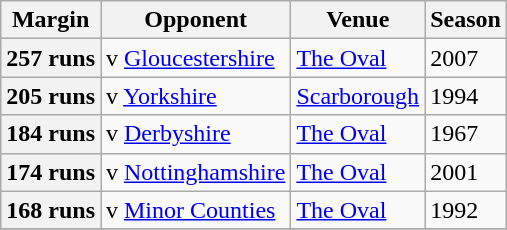<table class="wikitable">
<tr>
<th>Margin</th>
<th>Opponent</th>
<th>Venue</th>
<th>Season</th>
</tr>
<tr>
<th>257 runs</th>
<td>v <a href='#'>Gloucestershire</a></td>
<td><a href='#'>The Oval</a></td>
<td>2007</td>
</tr>
<tr>
<th>205 runs</th>
<td>v <a href='#'>Yorkshire</a></td>
<td><a href='#'>Scarborough</a></td>
<td>1994</td>
</tr>
<tr>
<th>184 runs</th>
<td>v <a href='#'>Derbyshire</a></td>
<td><a href='#'>The Oval</a></td>
<td>1967</td>
</tr>
<tr>
<th>174 runs</th>
<td>v <a href='#'>Nottinghamshire</a></td>
<td><a href='#'>The Oval</a></td>
<td>2001</td>
</tr>
<tr>
<th>168 runs</th>
<td>v <a href='#'>Minor Counties</a></td>
<td><a href='#'>The Oval</a></td>
<td>1992</td>
</tr>
<tr>
</tr>
</table>
